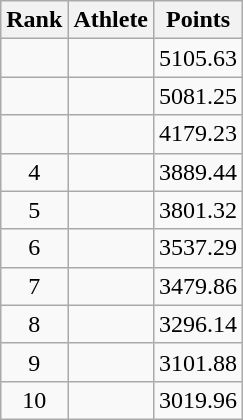<table class="wikitable" style="display:inline-table; text-align:center;">
<tr>
<th>Rank</th>
<th>Athlete</th>
<th>Points</th>
</tr>
<tr>
<td></td>
<td align="left"></td>
<td>5105.63</td>
</tr>
<tr>
<td></td>
<td align="left"></td>
<td>5081.25</td>
</tr>
<tr>
<td></td>
<td align="left"></td>
<td>4179.23</td>
</tr>
<tr>
<td>4</td>
<td align="left"></td>
<td>3889.44</td>
</tr>
<tr>
<td>5</td>
<td align="left"></td>
<td>3801.32</td>
</tr>
<tr>
<td>6</td>
<td align="left"></td>
<td>3537.29</td>
</tr>
<tr>
<td>7</td>
<td align="left"></td>
<td>3479.86</td>
</tr>
<tr>
<td>8</td>
<td align="left"></td>
<td>3296.14</td>
</tr>
<tr>
<td>9</td>
<td align="left"></td>
<td>3101.88</td>
</tr>
<tr>
<td>10</td>
<td align="left"></td>
<td>3019.96</td>
</tr>
</table>
